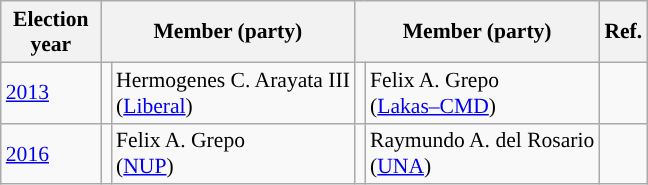<table class="wikitable" style="font-size:90%">
<tr>
<th width="60px">Election<br>year</th>
<th colspan="2" width="140px">Member (party)</th>
<th colspan="2" width="140px">Member (party)</th>
<th>Ref.</th>
</tr>
<tr>
<td><a href='#'>2013</a></td>
<td></td>
<td>Hermogenes C. Arayata III<br>(<a href='#'>Liberal</a>)</td>
<td></td>
<td>Felix A. Grepo<br>(<a href='#'>Lakas–CMD</a>)</td>
<td></td>
</tr>
<tr>
<td><a href='#'>2016</a></td>
<td></td>
<td>Felix A. Grepo<br>(<a href='#'>NUP</a>)</td>
<td></td>
<td>Raymundo A. del Rosario<br>(<a href='#'>UNA</a>)</td>
<td></td>
</tr>
</table>
